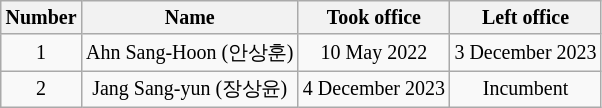<table class="wikitable" style="font-size:10pt; text-align: center;">
<tr>
<th>Number</th>
<th>Name</th>
<th>Took office</th>
<th>Left office</th>
</tr>
<tr>
<td>1</td>
<td>Ahn Sang-Hoon (안상훈)</td>
<td>10 May 2022</td>
<td>3 December 2023</td>
</tr>
<tr>
<td>2</td>
<td>Jang Sang-yun (장상윤)</td>
<td>4 December 2023</td>
<td>Incumbent</td>
</tr>
</table>
